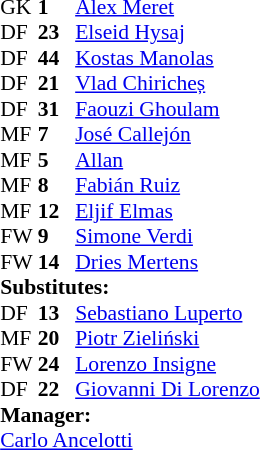<table style="font-size:90%; margin:0.2em auto;" cellspacing="0" cellpadding="0">
<tr>
<th width="25"></th>
<th width="25"></th>
</tr>
<tr>
<td>GK</td>
<td><strong>1</strong></td>
<td> <a href='#'>Alex Meret</a></td>
</tr>
<tr>
<td>DF</td>
<td><strong>23</strong></td>
<td> <a href='#'>Elseid Hysaj</a></td>
<td></td>
<td></td>
</tr>
<tr>
<td>DF</td>
<td><strong>44</strong></td>
<td> <a href='#'>Kostas Manolas</a></td>
</tr>
<tr>
<td>DF</td>
<td><strong>21</strong></td>
<td> <a href='#'>Vlad Chiricheș</a></td>
<td></td>
<td></td>
</tr>
<tr>
<td>DF</td>
<td><strong>31</strong></td>
<td> <a href='#'>Faouzi Ghoulam</a></td>
</tr>
<tr>
<td>MF</td>
<td><strong>7</strong></td>
<td> <a href='#'>José Callejón</a></td>
</tr>
<tr>
<td>MF</td>
<td><strong>5</strong></td>
<td> <a href='#'>Allan</a></td>
<td></td>
<td></td>
</tr>
<tr>
<td>MF</td>
<td><strong>8</strong></td>
<td> <a href='#'>Fabián Ruiz</a></td>
</tr>
<tr>
<td>MF</td>
<td><strong>12</strong></td>
<td> <a href='#'>Eljif Elmas</a></td>
<td></td>
<td></td>
</tr>
<tr>
<td>FW</td>
<td><strong>9</strong></td>
<td> <a href='#'>Simone Verdi</a></td>
</tr>
<tr>
<td>FW</td>
<td><strong>14</strong></td>
<td> <a href='#'>Dries Mertens</a></td>
</tr>
<tr>
<td colspan=3><strong>Substitutes:</strong></td>
</tr>
<tr>
<td>DF</td>
<td><strong>13</strong></td>
<td> <a href='#'>Sebastiano Luperto</a></td>
<td></td>
<td></td>
</tr>
<tr>
<td>MF</td>
<td><strong>20</strong></td>
<td> <a href='#'>Piotr Zieliński</a></td>
<td></td>
<td></td>
</tr>
<tr>
<td>FW</td>
<td><strong>24</strong></td>
<td> <a href='#'>Lorenzo Insigne</a></td>
<td></td>
<td></td>
</tr>
<tr>
<td>DF</td>
<td><strong>22</strong></td>
<td> <a href='#'>Giovanni Di Lorenzo</a></td>
<td></td>
<td></td>
</tr>
<tr>
<td colspan=3><strong>Manager:</strong></td>
</tr>
<tr>
<td colspan=4> <a href='#'>Carlo Ancelotti</a></td>
</tr>
</table>
